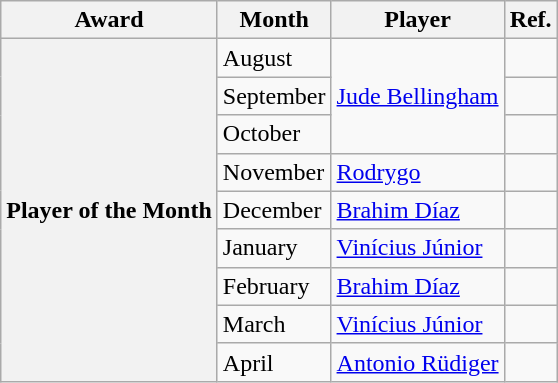<table class="wikitable">
<tr>
<th>Award</th>
<th>Month</th>
<th>Player</th>
<th>Ref.</th>
</tr>
<tr>
<th rowspan="9">Player of the Month</th>
<td>August</td>
<td rowspan="3"> <a href='#'>Jude Bellingham</a></td>
<td align=center></td>
</tr>
<tr>
<td>September</td>
<td align=center></td>
</tr>
<tr>
<td>October</td>
<td align=center></td>
</tr>
<tr>
<td>November</td>
<td> <a href='#'>Rodrygo</a></td>
<td align=center></td>
</tr>
<tr>
<td>December</td>
<td> <a href='#'>Brahim Díaz</a></td>
<td align=center></td>
</tr>
<tr>
<td>January</td>
<td> <a href='#'>Vinícius Júnior</a></td>
<td align=center></td>
</tr>
<tr>
<td>February</td>
<td> <a href='#'>Brahim Díaz</a></td>
<td align=center></td>
</tr>
<tr>
<td>March</td>
<td> <a href='#'>Vinícius Júnior</a></td>
<td align=center></td>
</tr>
<tr>
<td>April</td>
<td> <a href='#'>Antonio Rüdiger</a></td>
<td align=center></td>
</tr>
</table>
